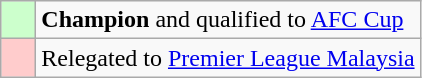<table class="wikitable">
<tr>
<td style="background: #ccffcc;">    </td>
<td><strong>Champion</strong> and qualified to <a href='#'>AFC Cup</a></td>
</tr>
<tr>
<td style="background: #FFCCCC;">    </td>
<td>Relegated to <a href='#'>Premier League Malaysia</a></td>
</tr>
</table>
